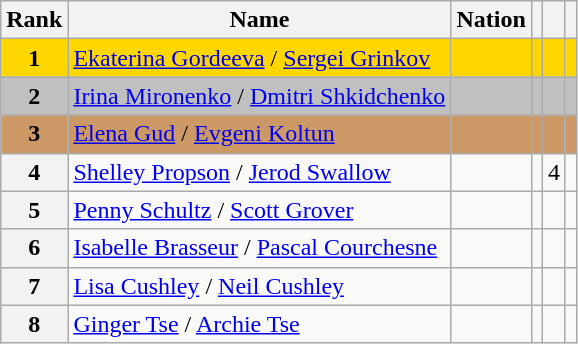<table class="wikitable sortable">
<tr>
<th>Rank</th>
<th>Name</th>
<th>Nation</th>
<th></th>
<th></th>
<th></th>
</tr>
<tr bgcolor=gold>
<td align=center><strong>1</strong></td>
<td><a href='#'>Ekaterina Gordeeva</a> / <a href='#'>Sergei Grinkov</a></td>
<td></td>
<td></td>
<td></td>
<td></td>
</tr>
<tr bgcolor=silver>
<td align=center><strong>2</strong></td>
<td><a href='#'>Irina Mironenko</a> / <a href='#'>Dmitri Shkidchenko</a></td>
<td></td>
<td></td>
<td></td>
<td></td>
</tr>
<tr bgcolor=cc9966>
<td align=center><strong>3</strong></td>
<td><a href='#'>Elena Gud</a> / <a href='#'>Evgeni Koltun</a></td>
<td></td>
<td></td>
<td></td>
<td></td>
</tr>
<tr>
<th>4</th>
<td><a href='#'>Shelley Propson</a> / <a href='#'>Jerod Swallow</a></td>
<td></td>
<td></td>
<td>4</td>
<td></td>
</tr>
<tr>
<th>5</th>
<td><a href='#'>Penny Schultz</a> / <a href='#'>Scott Grover</a></td>
<td></td>
<td></td>
<td></td>
<td></td>
</tr>
<tr>
<th>6</th>
<td><a href='#'>Isabelle Brasseur</a> / <a href='#'>Pascal Courchesne</a></td>
<td></td>
<td></td>
<td></td>
<td></td>
</tr>
<tr>
<th>7</th>
<td><a href='#'>Lisa Cushley</a> / <a href='#'>Neil Cushley</a></td>
<td></td>
<td></td>
<td></td>
<td></td>
</tr>
<tr>
<th>8</th>
<td><a href='#'>Ginger Tse</a> / <a href='#'>Archie Tse</a></td>
<td></td>
<td></td>
<td></td>
<td></td>
</tr>
</table>
